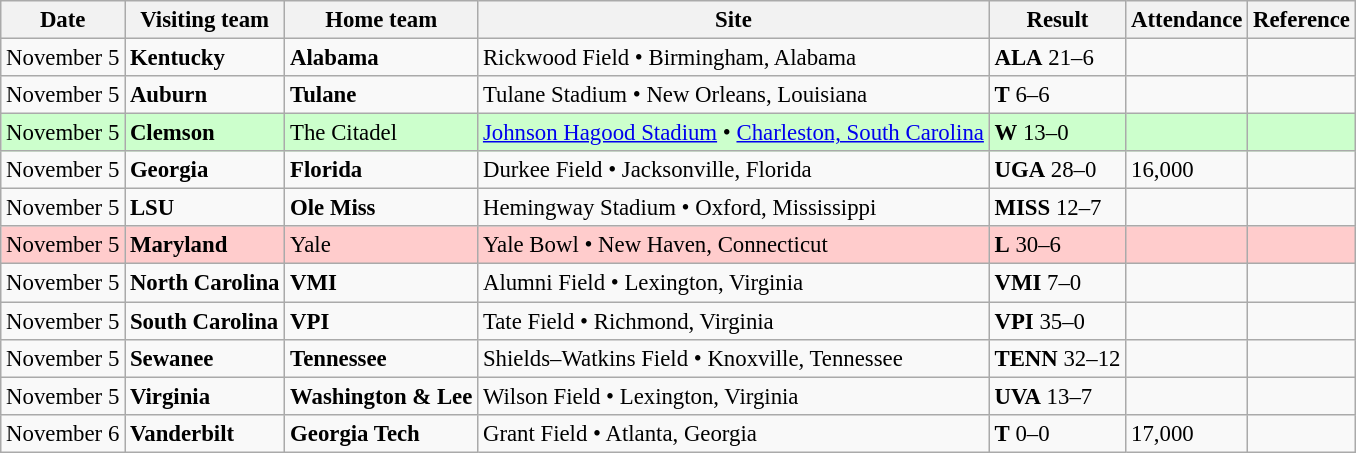<table class="wikitable" style="font-size:95%;">
<tr>
<th>Date</th>
<th>Visiting team</th>
<th>Home team</th>
<th>Site</th>
<th>Result</th>
<th>Attendance</th>
<th class="unsortable">Reference</th>
</tr>
<tr bgcolor=>
<td>November 5</td>
<td><strong>Kentucky</strong></td>
<td><strong>Alabama</strong></td>
<td>Rickwood Field • Birmingham, Alabama</td>
<td><strong>ALA</strong> 21–6</td>
<td></td>
<td></td>
</tr>
<tr bgcolor=>
<td>November 5</td>
<td><strong>Auburn</strong></td>
<td><strong>Tulane</strong></td>
<td>Tulane Stadium • New Orleans, Louisiana</td>
<td><strong>T</strong> 6–6</td>
<td></td>
<td></td>
</tr>
<tr bgcolor=ccffcc>
<td>November 5</td>
<td><strong>Clemson</strong></td>
<td>The Citadel</td>
<td><a href='#'>Johnson Hagood Stadium</a> • <a href='#'>Charleston, South Carolina</a></td>
<td><strong>W</strong> 13–0</td>
<td></td>
<td></td>
</tr>
<tr bgcolor=>
<td>November 5</td>
<td><strong>Georgia</strong></td>
<td><strong>Florida</strong></td>
<td>Durkee Field • Jacksonville, Florida</td>
<td><strong>UGA</strong> 28–0</td>
<td>16,000</td>
<td></td>
</tr>
<tr bgcolor=>
<td>November 5</td>
<td><strong>LSU</strong></td>
<td><strong>Ole Miss</strong></td>
<td>Hemingway Stadium • Oxford, Mississippi</td>
<td><strong>MISS</strong> 12–7</td>
<td></td>
<td></td>
</tr>
<tr bgcolor=ffcccc>
<td>November 5</td>
<td><strong>Maryland</strong></td>
<td>Yale</td>
<td>Yale Bowl • New Haven, Connecticut</td>
<td><strong>L</strong> 30–6</td>
<td></td>
<td></td>
</tr>
<tr bgcolor=>
<td>November 5</td>
<td><strong>North Carolina</strong></td>
<td><strong>VMI</strong></td>
<td>Alumni Field • Lexington, Virginia</td>
<td><strong>VMI</strong> 7–0</td>
<td></td>
<td></td>
</tr>
<tr bgcolor=>
<td>November 5</td>
<td><strong>South Carolina</strong></td>
<td><strong>VPI</strong></td>
<td>Tate Field • Richmond, Virginia</td>
<td><strong>VPI</strong> 35–0</td>
<td></td>
<td></td>
</tr>
<tr bgcolor=>
<td>November 5</td>
<td><strong>Sewanee</strong></td>
<td><strong>Tennessee</strong></td>
<td>Shields–Watkins Field • Knoxville, Tennessee</td>
<td><strong>TENN</strong> 32–12</td>
<td></td>
<td></td>
</tr>
<tr bgcolor=>
<td>November 5</td>
<td><strong>Virginia</strong></td>
<td><strong>Washington & Lee</strong></td>
<td>Wilson Field • Lexington, Virginia</td>
<td><strong>UVA</strong> 13–7</td>
<td></td>
<td></td>
</tr>
<tr bgcolor=>
<td>November 6</td>
<td><strong>Vanderbilt</strong></td>
<td><strong>Georgia Tech</strong></td>
<td>Grant Field • Atlanta, Georgia</td>
<td><strong>T</strong> 0–0</td>
<td>17,000</td>
<td></td>
</tr>
</table>
